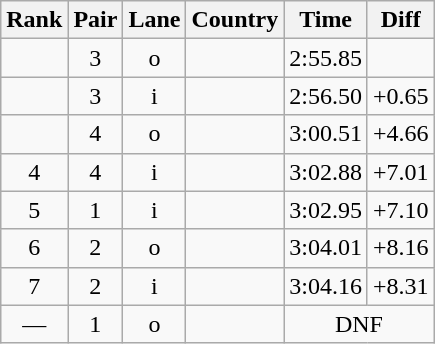<table class="wikitable sortable" style="text-align:center">
<tr>
<th>Rank</th>
<th>Pair</th>
<th>Lane</th>
<th>Country</th>
<th>Time</th>
<th>Diff</th>
</tr>
<tr>
<td></td>
<td>3</td>
<td>o</td>
<td align=left></td>
<td>2:55.85</td>
<td></td>
</tr>
<tr>
<td></td>
<td>3</td>
<td>i</td>
<td align=left></td>
<td>2:56.50</td>
<td>+0.65</td>
</tr>
<tr>
<td></td>
<td>4</td>
<td>o</td>
<td align=left></td>
<td>3:00.51</td>
<td>+4.66</td>
</tr>
<tr>
<td>4</td>
<td>4</td>
<td>i</td>
<td align=left></td>
<td>3:02.88</td>
<td>+7.01</td>
</tr>
<tr>
<td>5</td>
<td>1</td>
<td>i</td>
<td align=left></td>
<td>3:02.95</td>
<td>+7.10</td>
</tr>
<tr>
<td>6</td>
<td>2</td>
<td>o</td>
<td align=left></td>
<td>3:04.01</td>
<td>+8.16</td>
</tr>
<tr>
<td>7</td>
<td>2</td>
<td>i</td>
<td align=left></td>
<td>3:04.16</td>
<td>+8.31</td>
</tr>
<tr>
<td>—</td>
<td>1</td>
<td>o</td>
<td align=left></td>
<td colspan=2>DNF</td>
</tr>
</table>
